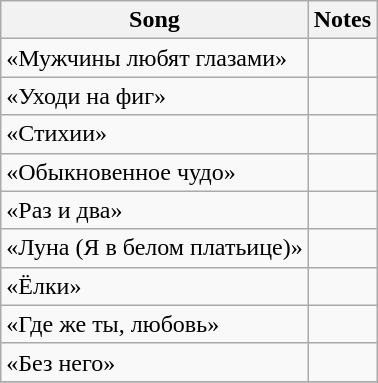<table class="wikitable">
<tr>
<th>Song</th>
<th>Notes</th>
</tr>
<tr>
<td>«Мужчины любят глазами»</td>
<td></td>
</tr>
<tr>
<td>«Уходи на фиг»</td>
<td></td>
</tr>
<tr>
<td>«Стихии»</td>
<td></td>
</tr>
<tr>
<td>«Обыкновенное чудо»</td>
<td></td>
</tr>
<tr>
<td>«Раз и два»</td>
<td></td>
</tr>
<tr>
<td>«Луна (Я в белом платьице)»</td>
<td></td>
</tr>
<tr>
<td>«Ёлки»</td>
<td></td>
</tr>
<tr>
<td>«Где же ты, любовь»</td>
<td></td>
</tr>
<tr>
<td>«Без него»</td>
<td></td>
</tr>
<tr>
</tr>
</table>
